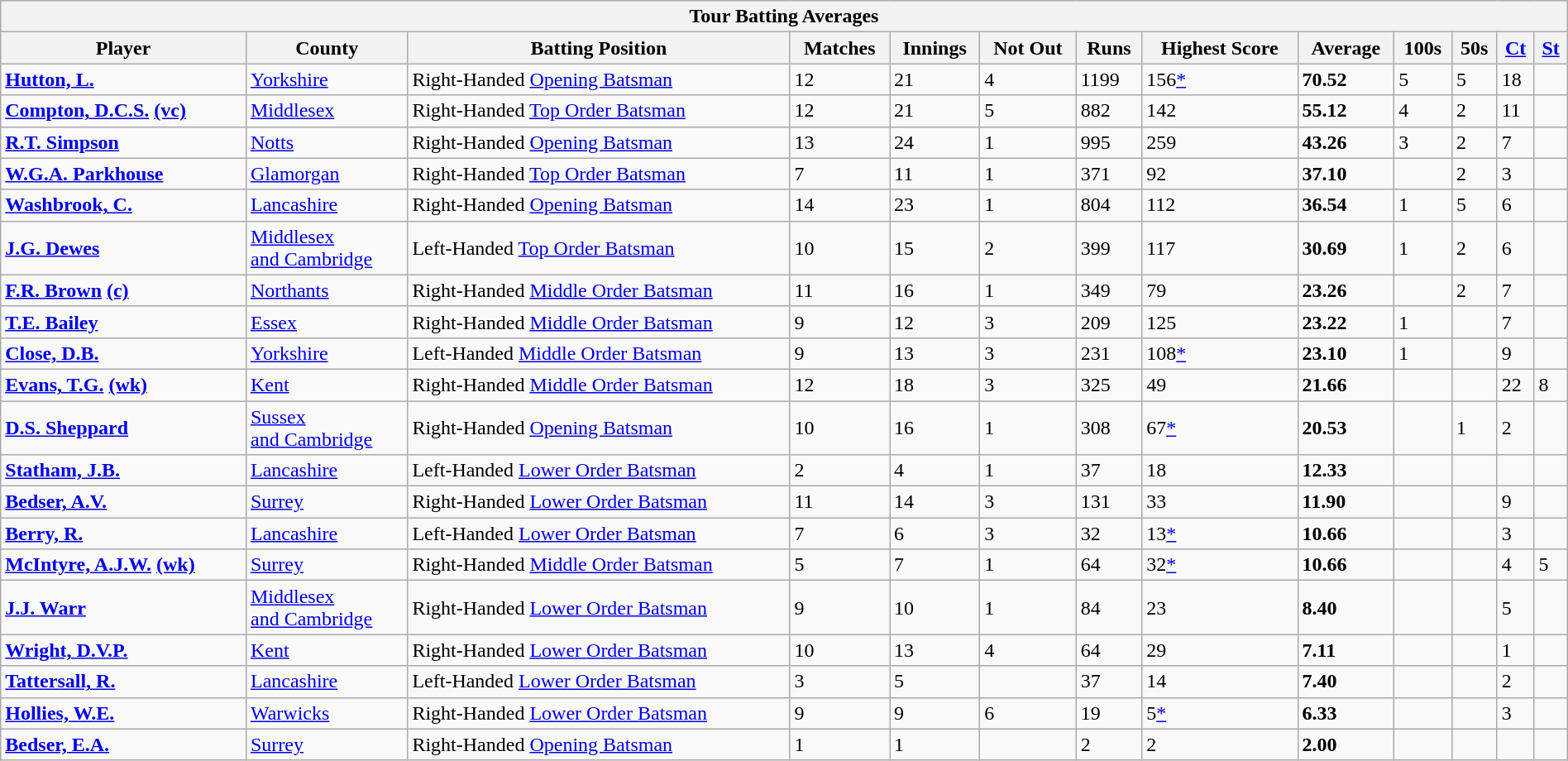<table class="wikitable" style="width:100%;">
<tr>
<th colspan=13>Tour Batting Averages</th>
</tr>
<tr>
<th>Player</th>
<th>County</th>
<th>Batting Position</th>
<th>Matches</th>
<th>Innings</th>
<th>Not Out</th>
<th>Runs</th>
<th>Highest Score</th>
<th>Average</th>
<th>100s</th>
<th>50s</th>
<th><a href='#'>Ct</a></th>
<th><a href='#'>St</a></th>
</tr>
<tr align=left>
<td><strong><a href='#'>Hutton, L.</a></strong></td>
<td><a href='#'>Yorkshire</a></td>
<td>Right-Handed <a href='#'>Opening Batsman</a></td>
<td>12</td>
<td>21</td>
<td>4</td>
<td>1199</td>
<td>156<a href='#'>*</a></td>
<td><strong>70.52</strong></td>
<td>5</td>
<td>5</td>
<td>18</td>
<td></td>
</tr>
<tr align=left>
<td><strong><a href='#'>Compton, D.C.S.</a> <a href='#'>(vc)</a></strong></td>
<td><a href='#'>Middlesex</a></td>
<td>Right-Handed <a href='#'>Top Order Batsman</a></td>
<td>12</td>
<td>21</td>
<td>5</td>
<td>882</td>
<td>142</td>
<td><strong>55.12</strong></td>
<td>4</td>
<td>2</td>
<td>11</td>
<td></td>
</tr>
<tr align=left>
<td><strong><a href='#'>R.T. Simpson</a></strong></td>
<td><a href='#'>Notts</a></td>
<td>Right-Handed <a href='#'>Opening Batsman</a></td>
<td>13</td>
<td>24</td>
<td>1</td>
<td>995</td>
<td>259</td>
<td><strong>43.26</strong></td>
<td>3</td>
<td>2</td>
<td>7</td>
<td></td>
</tr>
<tr align=left>
<td><strong><a href='#'>W.G.A. Parkhouse</a></strong></td>
<td><a href='#'>Glamorgan</a></td>
<td>Right-Handed <a href='#'>Top Order Batsman</a></td>
<td>7</td>
<td>11</td>
<td>1</td>
<td>371</td>
<td>92</td>
<td><strong>37.10</strong></td>
<td></td>
<td>2</td>
<td>3</td>
<td></td>
</tr>
<tr align=left>
<td><strong><a href='#'>Washbrook, C.</a></strong></td>
<td><a href='#'>Lancashire</a></td>
<td>Right-Handed <a href='#'>Opening Batsman</a></td>
<td>14</td>
<td>23</td>
<td>1</td>
<td>804</td>
<td>112</td>
<td><strong>36.54</strong></td>
<td>1</td>
<td>5</td>
<td>6</td>
<td></td>
</tr>
<tr align=left>
<td><strong><a href='#'>J.G. Dewes</a></strong></td>
<td><a href='#'>Middlesex</a>  <br> <a href='#'>and Cambridge</a></td>
<td>Left-Handed <a href='#'>Top Order Batsman</a></td>
<td>10</td>
<td>15</td>
<td>2</td>
<td>399</td>
<td>117</td>
<td><strong>30.69</strong></td>
<td>1</td>
<td>2</td>
<td>6</td>
<td></td>
</tr>
<tr align=left>
<td><strong><a href='#'>F.R. Brown</a> <a href='#'>(c)</a></strong></td>
<td><a href='#'>Northants</a></td>
<td>Right-Handed <a href='#'>Middle Order Batsman</a></td>
<td>11</td>
<td>16</td>
<td>1</td>
<td>349</td>
<td>79</td>
<td><strong>23.26</strong></td>
<td></td>
<td>2</td>
<td>7</td>
<td></td>
</tr>
<tr align=left>
<td><strong><a href='#'>T.E. Bailey</a></strong></td>
<td><a href='#'>Essex</a></td>
<td>Right-Handed <a href='#'>Middle Order Batsman</a></td>
<td>9</td>
<td>12</td>
<td>3</td>
<td>209</td>
<td>125</td>
<td><strong>23.22</strong></td>
<td>1</td>
<td></td>
<td>7</td>
<td></td>
</tr>
<tr align=left>
<td><strong><a href='#'>Close, D.B.</a></strong></td>
<td><a href='#'>Yorkshire</a></td>
<td>Left-Handed <a href='#'>Middle Order Batsman</a></td>
<td>9</td>
<td>13</td>
<td>3</td>
<td>231</td>
<td>108<a href='#'>*</a></td>
<td><strong>23.10</strong></td>
<td>1</td>
<td></td>
<td>9</td>
<td></td>
</tr>
<tr align=left>
<td><strong><a href='#'>Evans, T.G.</a> <a href='#'>(wk)</a></strong></td>
<td><a href='#'>Kent</a></td>
<td>Right-Handed <a href='#'>Middle Order Batsman</a></td>
<td>12</td>
<td>18</td>
<td>3</td>
<td>325</td>
<td>49</td>
<td><strong>21.66</strong></td>
<td></td>
<td></td>
<td>22</td>
<td>8</td>
</tr>
<tr align=left>
<td><strong><a href='#'>D.S. Sheppard</a></strong></td>
<td><a href='#'>Sussex</a> <br> <a href='#'>and Cambridge</a></td>
<td>Right-Handed <a href='#'>Opening Batsman</a></td>
<td>10</td>
<td>16</td>
<td>1</td>
<td>308</td>
<td>67<a href='#'>*</a></td>
<td><strong>20.53</strong></td>
<td></td>
<td>1</td>
<td>2</td>
<td></td>
</tr>
<tr align=left>
<td><strong><a href='#'>Statham, J.B.</a></strong></td>
<td><a href='#'>Lancashire</a></td>
<td>Left-Handed <a href='#'>Lower Order Batsman</a></td>
<td>2</td>
<td>4</td>
<td>1</td>
<td>37</td>
<td>18</td>
<td><strong>12.33</strong></td>
<td></td>
<td></td>
<td></td>
<td></td>
</tr>
<tr align=left>
<td><strong><a href='#'>Bedser, A.V.</a></strong></td>
<td><a href='#'>Surrey</a></td>
<td>Right-Handed <a href='#'>Lower Order Batsman</a></td>
<td>11</td>
<td>14</td>
<td>3</td>
<td>131</td>
<td>33</td>
<td><strong>11.90</strong></td>
<td></td>
<td></td>
<td>9</td>
<td></td>
</tr>
<tr align=left>
<td><strong><a href='#'>Berry, R.</a></strong></td>
<td><a href='#'>Lancashire</a></td>
<td>Left-Handed <a href='#'>Lower Order Batsman</a></td>
<td>7</td>
<td>6</td>
<td>3</td>
<td>32</td>
<td>13<a href='#'>*</a></td>
<td><strong>10.66</strong></td>
<td></td>
<td></td>
<td>3</td>
<td></td>
</tr>
<tr align=left>
<td><strong><a href='#'>McIntyre, A.J.W.</a> <a href='#'>(wk)</a></strong></td>
<td><a href='#'>Surrey</a></td>
<td>Right-Handed <a href='#'>Middle Order Batsman</a></td>
<td>5</td>
<td>7</td>
<td>1</td>
<td>64</td>
<td>32<a href='#'>*</a></td>
<td><strong>10.66</strong></td>
<td></td>
<td></td>
<td>4</td>
<td>5</td>
</tr>
<tr align=left>
<td><strong><a href='#'>J.J. Warr</a></strong></td>
<td><a href='#'>Middlesex</a>  <br> <a href='#'>and Cambridge</a></td>
<td>Right-Handed <a href='#'>Lower Order Batsman</a></td>
<td>9</td>
<td>10</td>
<td>1</td>
<td>84</td>
<td>23</td>
<td><strong>8.40</strong></td>
<td></td>
<td></td>
<td>5</td>
<td></td>
</tr>
<tr align=left>
<td><strong><a href='#'>Wright, D.V.P.</a></strong></td>
<td><a href='#'>Kent</a></td>
<td>Right-Handed <a href='#'>Lower Order Batsman</a></td>
<td>10</td>
<td>13</td>
<td>4</td>
<td>64</td>
<td>29</td>
<td><strong>7.11</strong></td>
<td></td>
<td></td>
<td>1</td>
<td></td>
</tr>
<tr align=left>
<td><strong><a href='#'>Tattersall, R.</a></strong></td>
<td><a href='#'>Lancashire</a></td>
<td>Left-Handed <a href='#'>Lower Order Batsman</a></td>
<td>3</td>
<td>5</td>
<td></td>
<td>37</td>
<td>14</td>
<td><strong>7.40</strong></td>
<td></td>
<td></td>
<td>2</td>
<td></td>
</tr>
<tr align=left>
<td><strong><a href='#'>Hollies, W.E.</a></strong></td>
<td><a href='#'>Warwicks</a></td>
<td>Right-Handed <a href='#'>Lower Order Batsman</a></td>
<td>9</td>
<td>9</td>
<td>6</td>
<td>19</td>
<td>5<a href='#'>*</a></td>
<td><strong>6.33</strong></td>
<td></td>
<td></td>
<td>3</td>
<td></td>
</tr>
<tr align=left>
<td><strong><a href='#'>Bedser, E.A.</a></strong></td>
<td><a href='#'>Surrey</a></td>
<td>Right-Handed <a href='#'>Opening Batsman</a></td>
<td>1</td>
<td>1</td>
<td></td>
<td>2</td>
<td>2</td>
<td><strong>2.00</strong></td>
<td></td>
<td></td>
<td></td>
<td></td>
</tr>
</table>
